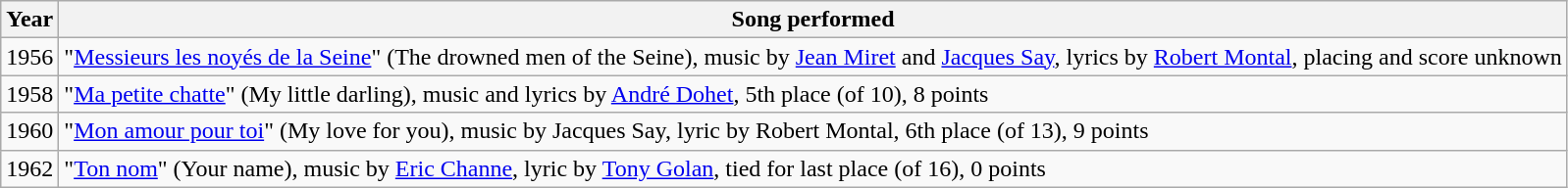<table class="wikitable">
<tr>
<th>Year</th>
<th>Song performed</th>
</tr>
<tr>
<td>1956</td>
<td>"<a href='#'>Messieurs les noyés de la Seine</a>" (The drowned men of the Seine), music by <a href='#'>Jean Miret</a> and <a href='#'>Jacques Say</a>, lyrics by <a href='#'>Robert Montal</a>, placing and score unknown</td>
</tr>
<tr>
<td>1958</td>
<td>"<a href='#'>Ma petite chatte</a>" (My little darling), music and lyrics by <a href='#'>André Dohet</a>, 5th place (of 10), 8 points</td>
</tr>
<tr>
<td>1960</td>
<td>"<a href='#'>Mon amour pour toi</a>" (My love for you), music by Jacques Say, lyric by Robert Montal, 6th place (of 13), 9 points</td>
</tr>
<tr>
<td>1962</td>
<td>"<a href='#'>Ton nom</a>" (Your name), music by <a href='#'>Eric Channe</a>, lyric by <a href='#'>Tony Golan</a>, tied for last place (of 16), 0 points</td>
</tr>
</table>
